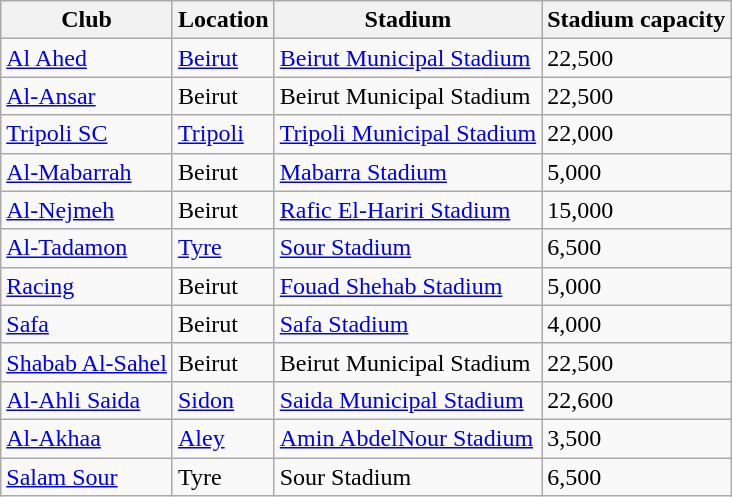<table class="wikitable sortable">
<tr>
<th>Club</th>
<th>Location</th>
<th>Stadium</th>
<th>Stadium capacity</th>
</tr>
<tr>
<td><a href='#'>Al Ahed</a></td>
<td><a href='#'>Beirut</a></td>
<td><a href='#'>Beirut Municipal Stadium</a></td>
<td>22,500</td>
</tr>
<tr>
<td><a href='#'>Al-Ansar</a></td>
<td>Beirut</td>
<td>Beirut Municipal Stadium</td>
<td>22,500</td>
</tr>
<tr>
<td><a href='#'>Tripoli SC</a></td>
<td><a href='#'>Tripoli</a></td>
<td><a href='#'>Tripoli Municipal Stadium</a></td>
<td>22,000</td>
</tr>
<tr>
<td><a href='#'>Al-Mabarrah</a></td>
<td>Beirut</td>
<td><a href='#'>Mabarra Stadium</a></td>
<td>5,000</td>
</tr>
<tr>
<td><a href='#'>Al-Nejmeh</a></td>
<td>Beirut</td>
<td><a href='#'>Rafic El-Hariri Stadium</a></td>
<td>15,000</td>
</tr>
<tr>
<td><a href='#'>Al-Tadamon</a></td>
<td><a href='#'>Tyre</a></td>
<td><a href='#'>Sour Stadium</a></td>
<td>6,500</td>
</tr>
<tr>
<td><a href='#'>Racing</a></td>
<td>Beirut</td>
<td><a href='#'>Fouad Shehab Stadium</a></td>
<td>5,000</td>
</tr>
<tr>
<td><a href='#'>Safa</a></td>
<td>Beirut</td>
<td><a href='#'>Safa Stadium</a></td>
<td>4,000</td>
</tr>
<tr>
<td><a href='#'>Shabab Al-Sahel</a></td>
<td>Beirut</td>
<td>Beirut Municipal Stadium</td>
<td>22,500</td>
</tr>
<tr>
<td><a href='#'>Al-Ahli Saida</a></td>
<td><a href='#'>Sidon</a></td>
<td><a href='#'>Saida Municipal Stadium</a></td>
<td>22,600</td>
</tr>
<tr>
<td><a href='#'>Al-Akhaa</a></td>
<td><a href='#'>Aley</a></td>
<td><a href='#'>Amin AbdelNour Stadium</a></td>
<td>3,500</td>
</tr>
<tr>
<td><a href='#'>Salam Sour</a></td>
<td>Tyre</td>
<td>Sour Stadium</td>
<td>6,500</td>
</tr>
</table>
